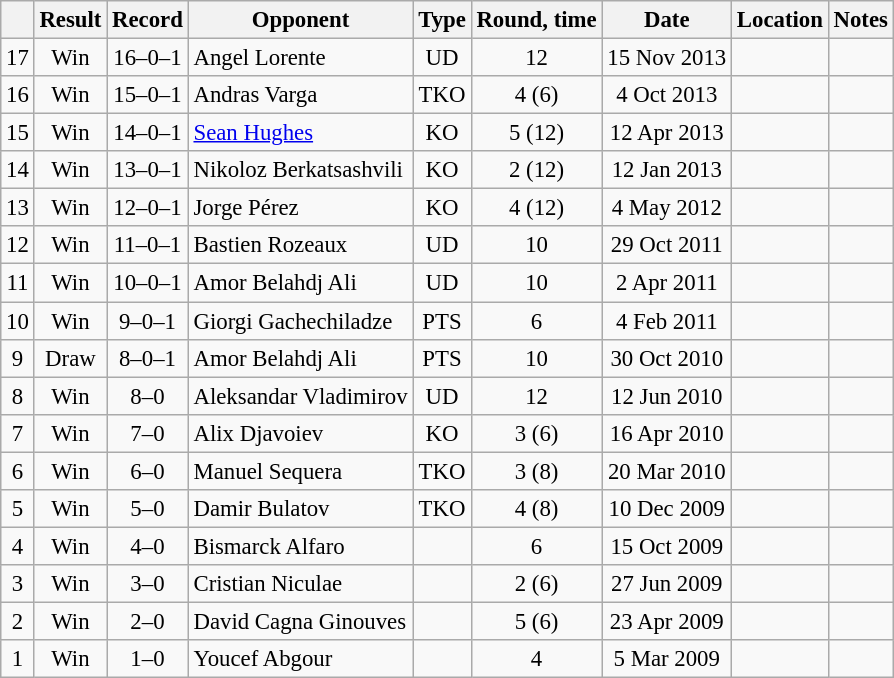<table class="wikitable" style="text-align:center; font-size:95%">
<tr>
<th></th>
<th>Result</th>
<th>Record</th>
<th>Opponent</th>
<th>Type</th>
<th>Round, time</th>
<th>Date</th>
<th>Location</th>
<th>Notes</th>
</tr>
<tr>
<td>17</td>
<td>Win</td>
<td>16–0–1</td>
<td style="text-align:left;"> Angel Lorente</td>
<td>UD</td>
<td>12</td>
<td>15 Nov 2013</td>
<td style="text-align:left;"> </td>
<td style="text-align:left;"></td>
</tr>
<tr>
<td>16</td>
<td>Win</td>
<td>15–0–1</td>
<td style="text-align:left;"> Andras Varga</td>
<td>TKO</td>
<td>4 (6)</td>
<td>4 Oct 2013</td>
<td style="text-align:left;"> </td>
<td></td>
</tr>
<tr>
<td>15</td>
<td>Win</td>
<td>14–0–1</td>
<td style="text-align:left;"> <a href='#'>Sean Hughes</a></td>
<td>KO</td>
<td>5 (12)</td>
<td>12 Apr 2013</td>
<td style="text-align:left;"> </td>
<td></td>
</tr>
<tr>
<td>14</td>
<td>Win</td>
<td>13–0–1</td>
<td style="text-align:left;"> Nikoloz Berkatsashvili</td>
<td>KO</td>
<td>2 (12)</td>
<td>12 Jan 2013</td>
<td style="text-align:left;"> </td>
<td style="text-align:left;"></td>
</tr>
<tr>
<td>13</td>
<td>Win</td>
<td>12–0–1</td>
<td style="text-align:left;"> Jorge Pérez</td>
<td>KO</td>
<td>4 (12)</td>
<td>4 May 2012</td>
<td style="text-align:left;"> </td>
<td style="text-align:left;"></td>
</tr>
<tr>
<td>12</td>
<td>Win</td>
<td>11–0–1</td>
<td style="text-align:left;"> Bastien Rozeaux</td>
<td>UD</td>
<td>10</td>
<td>29 Oct 2011</td>
<td style="text-align:left;"> </td>
<td style="text-align:left;"></td>
</tr>
<tr>
<td>11</td>
<td>Win</td>
<td>10–0–1</td>
<td style="text-align:left;"> Amor Belahdj Ali</td>
<td>UD</td>
<td>10</td>
<td>2 Apr 2011</td>
<td style="text-align:left;"> </td>
<td style="text-align:left;"></td>
</tr>
<tr>
<td>10</td>
<td>Win</td>
<td>9–0–1</td>
<td style="text-align:left;"> Giorgi Gachechiladze</td>
<td>PTS</td>
<td>6</td>
<td>4 Feb 2011</td>
<td style="text-align:left;"> </td>
<td></td>
</tr>
<tr>
<td>9</td>
<td>Draw</td>
<td>8–0–1</td>
<td style="text-align:left;"> Amor Belahdj Ali</td>
<td>PTS</td>
<td>10</td>
<td>30 Oct 2010</td>
<td style="text-align:left;"> </td>
<td></td>
</tr>
<tr>
<td>8</td>
<td>Win</td>
<td>8–0</td>
<td style="text-align:left;"> Aleksandar Vladimirov</td>
<td>UD</td>
<td>12</td>
<td>12 Jun 2010</td>
<td style="text-align:left;"> </td>
<td></td>
</tr>
<tr>
<td>7</td>
<td>Win</td>
<td>7–0</td>
<td style="text-align:left;"> Alix Djavoiev</td>
<td>KO</td>
<td>3 (6)</td>
<td>16 Apr 2010</td>
<td style="text-align:left;"> </td>
<td></td>
</tr>
<tr>
<td>6</td>
<td>Win</td>
<td>6–0</td>
<td style="text-align:left;"> Manuel Sequera</td>
<td>TKO</td>
<td>3 (8)</td>
<td>20 Mar 2010</td>
<td style="text-align:left;"> </td>
<td></td>
</tr>
<tr>
<td>5</td>
<td>Win</td>
<td>5–0</td>
<td style="text-align:left;"> Damir Bulatov</td>
<td>TKO</td>
<td>4 (8)</td>
<td>10 Dec 2009</td>
<td style="text-align:left;"> </td>
<td></td>
</tr>
<tr>
<td>4</td>
<td>Win</td>
<td>4–0</td>
<td style="text-align:left;"> Bismarck Alfaro</td>
<td></td>
<td>6</td>
<td>15 Oct 2009</td>
<td style="text-align:left;"> </td>
<td></td>
</tr>
<tr>
<td>3</td>
<td>Win</td>
<td>3–0</td>
<td style="text-align:left;"> Cristian Niculae</td>
<td></td>
<td>2 (6)</td>
<td>27 Jun 2009</td>
<td style="text-align:left;"> </td>
<td></td>
</tr>
<tr>
<td>2</td>
<td>Win</td>
<td>2–0</td>
<td style="text-align:left;"> David Cagna Ginouves</td>
<td></td>
<td>5 (6)</td>
<td>23 Apr 2009</td>
<td style="text-align:left;"> </td>
<td></td>
</tr>
<tr>
<td>1</td>
<td>Win</td>
<td>1–0</td>
<td style="text-align:left;"> Youcef Abgour</td>
<td></td>
<td>4</td>
<td>5 Mar 2009</td>
<td style="text-align:left;"> </td>
<td></td>
</tr>
</table>
